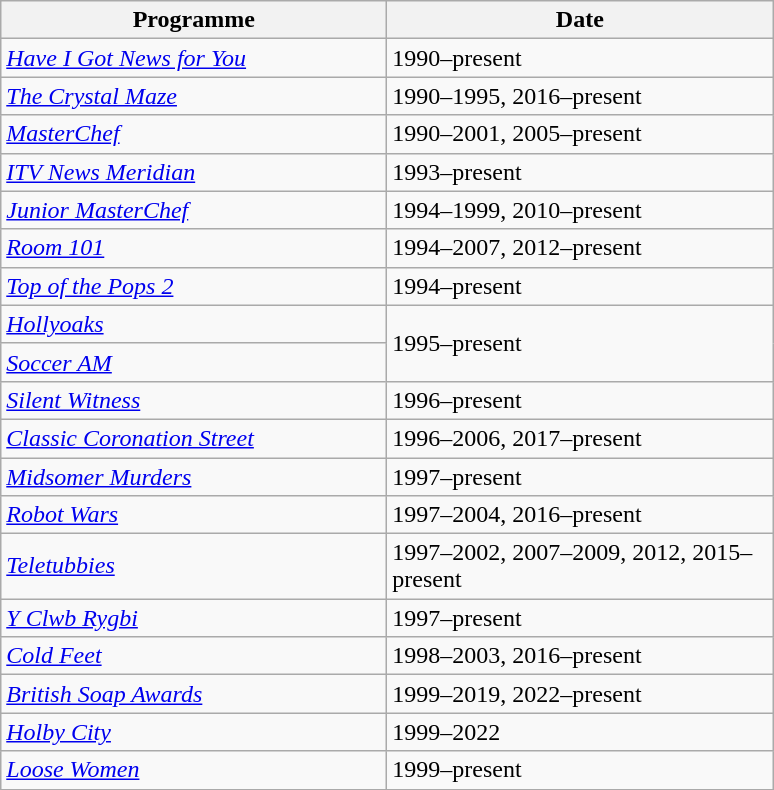<table class="wikitable">
<tr>
<th width=250>Programme</th>
<th width=250>Date</th>
</tr>
<tr>
<td><em><a href='#'>Have I Got News for You</a></em></td>
<td>1990–present</td>
</tr>
<tr>
<td><em><a href='#'>The Crystal Maze</a></em></td>
<td>1990–1995, 2016–present</td>
</tr>
<tr>
<td><em><a href='#'>MasterChef</a></em></td>
<td>1990–2001, 2005–present</td>
</tr>
<tr>
<td><em><a href='#'>ITV News Meridian</a></em></td>
<td>1993–present</td>
</tr>
<tr>
<td><em><a href='#'>Junior MasterChef</a></em></td>
<td>1994–1999, 2010–present</td>
</tr>
<tr>
<td><em><a href='#'>Room 101</a></em></td>
<td>1994–2007, 2012–present</td>
</tr>
<tr>
<td><em><a href='#'>Top of the Pops 2</a></em></td>
<td>1994–present</td>
</tr>
<tr>
<td><em><a href='#'>Hollyoaks</a></em></td>
<td rowspan="2">1995–present</td>
</tr>
<tr>
<td><em><a href='#'>Soccer AM</a></em></td>
</tr>
<tr>
<td><em><a href='#'>Silent Witness</a></em></td>
<td>1996–present</td>
</tr>
<tr>
<td><em><a href='#'>Classic Coronation Street</a></em></td>
<td>1996–2006, 2017–present</td>
</tr>
<tr>
<td><em><a href='#'>Midsomer Murders</a></em></td>
<td>1997–present</td>
</tr>
<tr>
<td><em><a href='#'>Robot Wars</a></em></td>
<td>1997–2004, 2016–present</td>
</tr>
<tr>
<td><em><a href='#'>Teletubbies</a></em></td>
<td>1997–2002, 2007–2009, 2012, 2015–present</td>
</tr>
<tr>
<td><em><a href='#'>Y Clwb Rygbi</a></em></td>
<td>1997–present</td>
</tr>
<tr>
<td><em><a href='#'>Cold Feet</a></em></td>
<td>1998–2003, 2016–present</td>
</tr>
<tr>
<td><em><a href='#'>British Soap Awards</a></em></td>
<td>1999–2019, 2022–present</td>
</tr>
<tr>
<td><em><a href='#'>Holby City</a></em></td>
<td>1999–2022</td>
</tr>
<tr>
<td><em><a href='#'>Loose Women</a></em></td>
<td>1999–present</td>
</tr>
</table>
